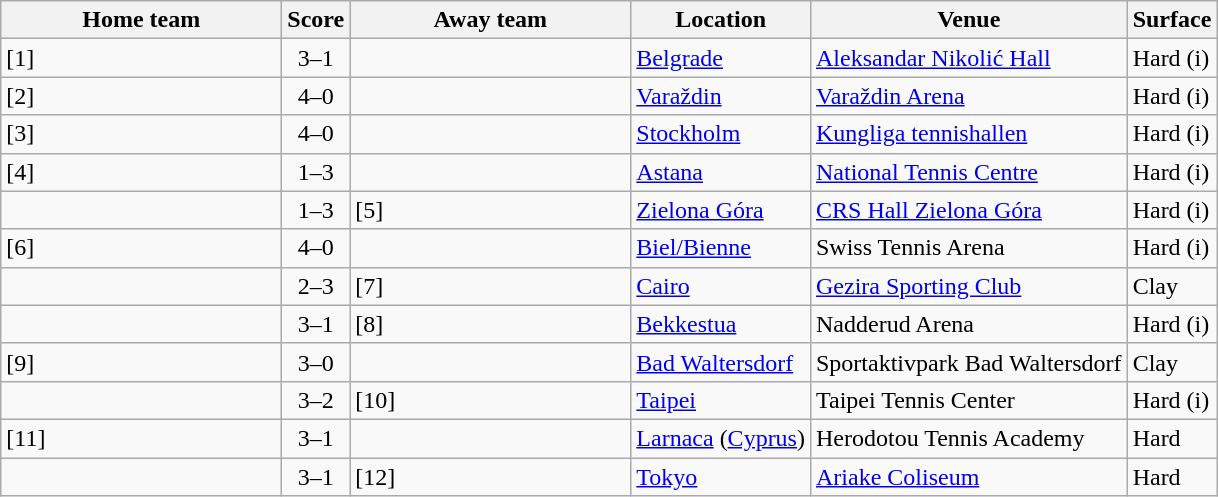<table class="wikitable nowrap">
<tr>
<th width=180>Home team</th>
<th>Score</th>
<th width=180>Away team</th>
<th>Location</th>
<th>Venue</th>
<th>Surface</th>
</tr>
<tr>
<td><strong></strong> [1]</td>
<td align=center>3–1</td>
<td></td>
<td><a href='#'>Belgrade</a></td>
<td><a href='#'>Aleksandar Nikolić Hall</a></td>
<td>Hard (i)</td>
</tr>
<tr>
<td><strong></strong> [2]</td>
<td align=center>4–0</td>
<td></td>
<td><a href='#'>Varaždin</a></td>
<td><a href='#'>Varaždin Arena</a></td>
<td>Hard (i)</td>
</tr>
<tr>
<td><strong></strong> [3]</td>
<td align=center>4–0</td>
<td></td>
<td><a href='#'>Stockholm</a></td>
<td><a href='#'>Kungliga tennishallen</a></td>
<td>Hard (i)</td>
</tr>
<tr>
<td> [4]</td>
<td align=center>1–3</td>
<td><strong></strong></td>
<td><a href='#'>Astana</a></td>
<td><a href='#'>National Tennis Centre</a></td>
<td>Hard (i)</td>
</tr>
<tr>
<td></td>
<td align=center>1–3</td>
<td><strong></strong> [5]</td>
<td><a href='#'>Zielona Góra</a></td>
<td><a href='#'>CRS Hall Zielona Góra</a></td>
<td>Hard (i)</td>
</tr>
<tr>
<td><strong></strong> [6]</td>
<td align=center>4–0</td>
<td></td>
<td><a href='#'>Biel/Bienne</a></td>
<td>Swiss Tennis Arena</td>
<td>Hard (i)</td>
</tr>
<tr>
<td></td>
<td align=center>2–3</td>
<td><strong></strong> [7]</td>
<td><a href='#'>Cairo</a></td>
<td><a href='#'>Gezira Sporting Club</a></td>
<td>Clay</td>
</tr>
<tr>
<td><strong></strong></td>
<td align=center>3–1</td>
<td> [8]</td>
<td><a href='#'>Bekkestua</a></td>
<td>Nadderud Arena</td>
<td>Hard (i)</td>
</tr>
<tr>
<td><strong></strong> [9]</td>
<td align=center>3–0</td>
<td></td>
<td><a href='#'>Bad Waltersdorf</a></td>
<td>Sportaktivpark Bad Waltersdorf</td>
<td>Clay</td>
</tr>
<tr>
<td><strong></strong></td>
<td align=center>3–2</td>
<td> [10]</td>
<td><a href='#'>Taipei</a></td>
<td>Taipei Tennis Center</td>
<td>Hard (i)</td>
</tr>
<tr>
<td><strong></strong> [11]</td>
<td align=center>3–1</td>
<td></td>
<td><a href='#'>Larnaca</a> (<a href='#'>Cyprus</a>)</td>
<td>Herodotou Tennis Academy</td>
<td>Hard</td>
</tr>
<tr>
<td><strong></strong></td>
<td align=center>3–1</td>
<td> [12]</td>
<td><a href='#'>Tokyo</a></td>
<td><a href='#'>Ariake Coliseum</a></td>
<td>Hard</td>
</tr>
</table>
